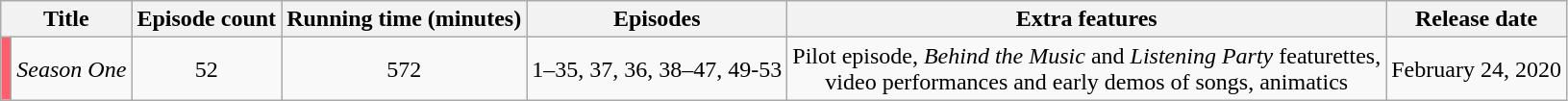<table class="wikitable" style="text-align:center;">
<tr>
<th colspan="2">Title</th>
<th>Episode count</th>
<th>Running time (minutes)</th>
<th>Episodes</th>
<th>Extra features</th>
<th>Release date</th>
</tr>
<tr>
<td style="background:#FF5E6D"></td>
<td><em>Season One</em></td>
<td>52</td>
<td>572</td>
<td>1–35, 37, 36, 38–47, 49-53</td>
<td>Pilot episode, <em>Behind the Music</em> and <em>Listening Party</em> featurettes,<br>video performances and early demos of songs, animatics</td>
<td>February 24, 2020</td>
</tr>
</table>
